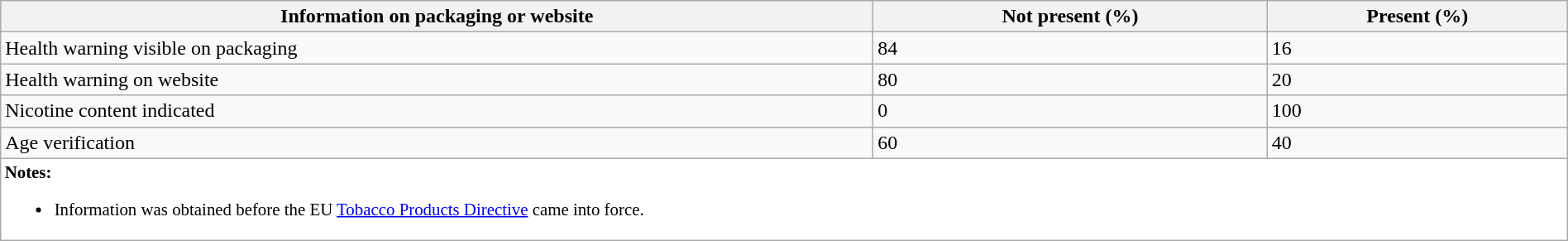<table class="wikitable" style="display: inline-table; width:100%;">
<tr>
<th>Information on packaging or website</th>
<th>Not present (%)</th>
<th>Present (%)</th>
</tr>
<tr>
<td>Health warning visible on packaging</td>
<td>84</td>
<td>16</td>
</tr>
<tr>
<td>Health warning on website</td>
<td>80</td>
<td>20</td>
</tr>
<tr>
<td>Nicotine content indicated</td>
<td>0</td>
<td>100</td>
</tr>
<tr>
<td>Age verification</td>
<td>60</td>
<td>40</td>
</tr>
<tr>
<td colspan="3" rowspan="1" style="background-color:white; font-size:87%"><strong>Notes:</strong><br><ul><li>Information was obtained before the EU <a href='#'>Tobacco Products Directive</a> came into force.</li></ul></td>
</tr>
</table>
